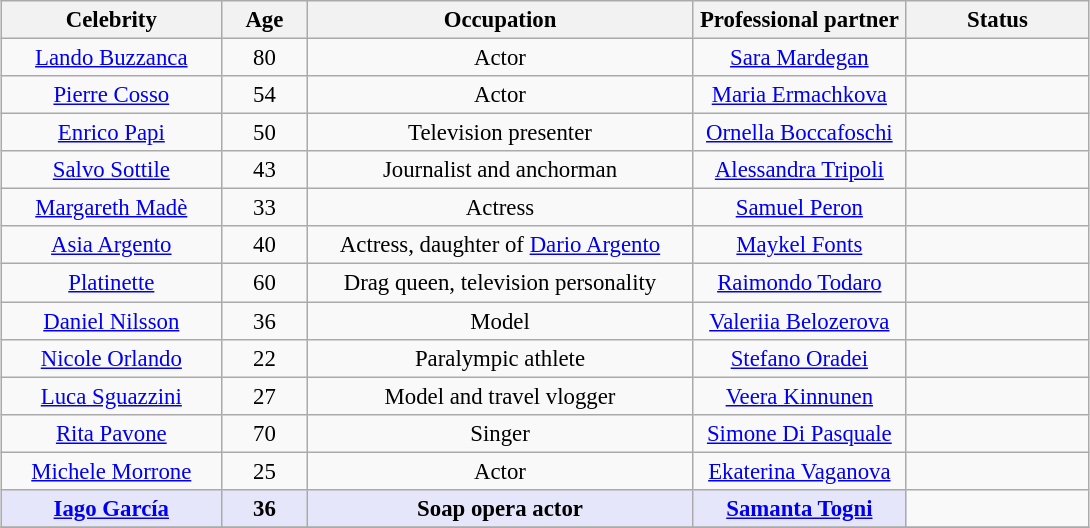<table class="wikitable" style="margin:auto; text-align:center; font-size:95%;">
<tr>
<th width="140">Celebrity</th>
<th width="50">Age</th>
<th width="250">Occupation</th>
<th width="135">Professional partner</th>
<th width="115">Status</th>
</tr>
<tr>
<td><a href='#'>Lando Buzzanca</a></td>
<td>80</td>
<td>Actor</td>
<td><a href='#'>Sara Mardegan</a></td>
<td></td>
</tr>
<tr>
<td><a href='#'>Pierre Cosso</a></td>
<td>54</td>
<td>Actor</td>
<td><a href='#'>Maria Ermachkova</a></td>
<td></td>
</tr>
<tr>
<td><a href='#'>Enrico Papi</a></td>
<td>50</td>
<td>Television presenter</td>
<td><a href='#'>Ornella Boccafoschi</a></td>
<td></td>
</tr>
<tr>
<td><a href='#'>Salvo Sottile</a></td>
<td>43</td>
<td>Journalist and anchorman</td>
<td><a href='#'>Alessandra Tripoli</a></td>
<td></td>
</tr>
<tr>
<td><a href='#'>Margareth Madè</a></td>
<td>33</td>
<td>Actress</td>
<td><a href='#'>Samuel Peron</a></td>
<td></td>
</tr>
<tr>
<td><a href='#'>Asia Argento</a></td>
<td>40</td>
<td>Actress, daughter of <a href='#'>Dario Argento</a></td>
<td><a href='#'>Maykel Fonts</a></td>
<td></td>
</tr>
<tr>
<td><a href='#'>Platinette</a></td>
<td>60</td>
<td>Drag queen, television personality</td>
<td><a href='#'>Raimondo Todaro</a></td>
<td></td>
</tr>
<tr>
<td><a href='#'>Daniel Nilsson</a></td>
<td>36</td>
<td>Model</td>
<td><a href='#'>Valeriia Belozerova</a></td>
<td></td>
</tr>
<tr>
<td><a href='#'>Nicole Orlando</a></td>
<td>22</td>
<td>Paralympic athlete</td>
<td><a href='#'>Stefano Oradei</a></td>
<td></td>
</tr>
<tr>
<td><a href='#'>Luca Sguazzini</a></td>
<td>27</td>
<td>Model and travel vlogger</td>
<td><a href='#'>Veera Kinnunen</a></td>
<td></td>
</tr>
<tr>
<td><a href='#'>Rita Pavone</a></td>
<td>70</td>
<td>Singer</td>
<td><a href='#'>Simone Di Pasquale</a></td>
<td></td>
</tr>
<tr>
<td><a href='#'>Michele Morrone</a></td>
<td>25</td>
<td>Actor</td>
<td><a href='#'>Ekaterina Vaganova</a></td>
<td></td>
</tr>
<tr>
<td style="background:lavender;"><strong><a href='#'>Iago García</a></strong></td>
<td style="background:lavender;"><strong>36</strong></td>
<td style="background:lavender;"><strong>Soap opera actor</strong></td>
<td style="background:lavender;"><strong><a href='#'>Samanta Togni</a></strong></td>
<td></td>
</tr>
<tr>
</tr>
</table>
